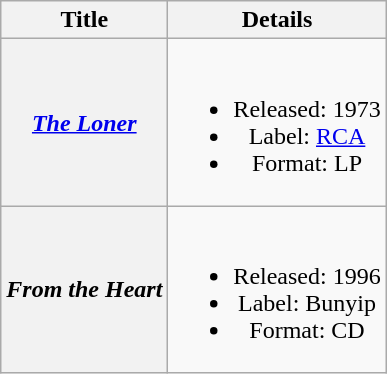<table class="wikitable plainrowheaders" style="text-align:center;" border="1">
<tr>
<th>Title</th>
<th>Details</th>
</tr>
<tr>
<th scope="row"><em><a href='#'>The Loner</a></em></th>
<td><br><ul><li>Released: 1973</li><li>Label: <a href='#'>RCA</a></li><li>Format: LP</li></ul></td>
</tr>
<tr>
<th scope="row"><em>From the Heart</em></th>
<td><br><ul><li>Released: 1996</li><li>Label: Bunyip</li><li>Format: CD</li></ul></td>
</tr>
</table>
